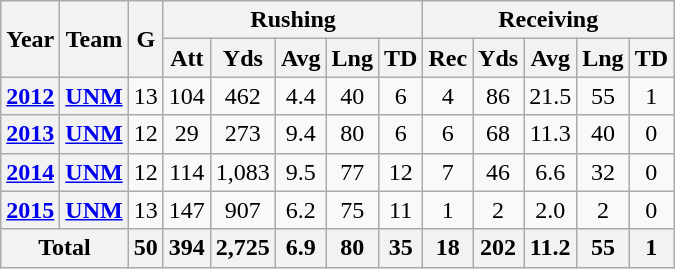<table class="wikitable" style="text-align: center;">
<tr>
<th rowspan="2">Year</th>
<th rowspan="2">Team</th>
<th rowspan="2">G</th>
<th colspan="5">Rushing</th>
<th colspan="5">Receiving</th>
</tr>
<tr>
<th>Att</th>
<th>Yds</th>
<th>Avg</th>
<th>Lng</th>
<th>TD</th>
<th>Rec</th>
<th>Yds</th>
<th>Avg</th>
<th>Lng</th>
<th>TD</th>
</tr>
<tr>
<th><a href='#'>2012</a></th>
<th><a href='#'>UNM</a></th>
<td>13</td>
<td>104</td>
<td>462</td>
<td>4.4</td>
<td>40</td>
<td>6</td>
<td>4</td>
<td>86</td>
<td>21.5</td>
<td>55</td>
<td>1</td>
</tr>
<tr>
<th><a href='#'>2013</a></th>
<th><a href='#'>UNM</a></th>
<td>12</td>
<td>29</td>
<td>273</td>
<td>9.4</td>
<td>80</td>
<td>6</td>
<td>6</td>
<td>68</td>
<td>11.3</td>
<td>40</td>
<td>0</td>
</tr>
<tr>
<th><a href='#'>2014</a></th>
<th><a href='#'>UNM</a></th>
<td>12</td>
<td>114</td>
<td>1,083</td>
<td>9.5</td>
<td>77</td>
<td>12</td>
<td>7</td>
<td>46</td>
<td>6.6</td>
<td>32</td>
<td>0</td>
</tr>
<tr>
<th><a href='#'>2015</a></th>
<th><a href='#'>UNM</a></th>
<td>13</td>
<td>147</td>
<td>907</td>
<td>6.2</td>
<td>75</td>
<td>11</td>
<td>1</td>
<td>2</td>
<td>2.0</td>
<td>2</td>
<td>0</td>
</tr>
<tr>
<th colspan="2">Total</th>
<th>50</th>
<th>394</th>
<th>2,725</th>
<th>6.9</th>
<th>80</th>
<th>35</th>
<th>18</th>
<th>202</th>
<th>11.2</th>
<th>55</th>
<th>1</th>
</tr>
</table>
